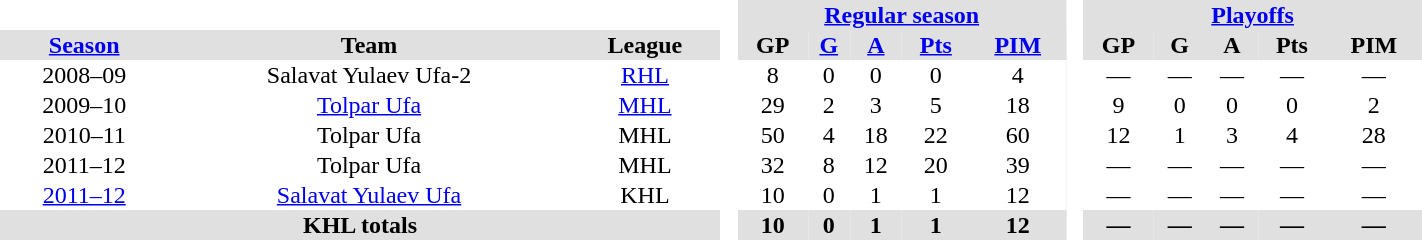<table BORDER="0" CELLPADDING="1" CELLSPACING="0" width="75%" style="text-align:center">
<tr bgcolor="#e0e0e0">
<th colspan="3" bgcolor="#ffffff"> </th>
<th rowspan="99" bgcolor="#ffffff"> </th>
<th colspan="5"><a href='#'>Regular season</a></th>
<th rowspan="99" bgcolor="#ffffff"> </th>
<th colspan="5"><a href='#'>Playoffs</a></th>
</tr>
<tr bgcolor="#e0e0e0">
<th><a href='#'>Season</a></th>
<th>Team</th>
<th>League</th>
<th>GP</th>
<th><a href='#'>G</a></th>
<th><a href='#'>A</a></th>
<th><a href='#'>Pts</a></th>
<th><a href='#'>PIM</a></th>
<th>GP</th>
<th>G</th>
<th>A</th>
<th>Pts</th>
<th>PIM</th>
</tr>
<tr ALIGN="center">
<td>2008–09</td>
<td>Salavat Yulaev Ufa-2</td>
<td><a href='#'>RHL</a></td>
<td>8</td>
<td>0</td>
<td>0</td>
<td>0</td>
<td>4</td>
<td>—</td>
<td>—</td>
<td>—</td>
<td>—</td>
<td>—</td>
</tr>
<tr ALIGN="center">
<td>2009–10</td>
<td><a href='#'>Tolpar Ufa</a></td>
<td><a href='#'>MHL</a></td>
<td>29</td>
<td>2</td>
<td>3</td>
<td>5</td>
<td>18</td>
<td>9</td>
<td>0</td>
<td>0</td>
<td>0</td>
<td>2</td>
</tr>
<tr ALIGN="center">
<td>2010–11</td>
<td>Tolpar Ufa</td>
<td>MHL</td>
<td>50</td>
<td>4</td>
<td>18</td>
<td>22</td>
<td>60</td>
<td>12</td>
<td>1</td>
<td>3</td>
<td>4</td>
<td>28</td>
</tr>
<tr ALIGN="center">
<td>2011–12</td>
<td>Tolpar Ufa</td>
<td>MHL</td>
<td>32</td>
<td>8</td>
<td>12</td>
<td>20</td>
<td>39</td>
<td>—</td>
<td>—</td>
<td>—</td>
<td>—</td>
<td>—</td>
</tr>
<tr ALIGN="center">
<td><a href='#'>2011–12</a></td>
<td><a href='#'>Salavat Yulaev Ufa</a></td>
<td>KHL</td>
<td>10</td>
<td>0</td>
<td>1</td>
<td>1</td>
<td>12</td>
<td>—</td>
<td>—</td>
<td>—</td>
<td>—</td>
<td>—</td>
</tr>
<tr bgcolor="#e0e0e0">
<th colspan="3">KHL totals</th>
<th ALIGN="center">10</th>
<th ALIGN="center">0</th>
<th ALIGN="center">1</th>
<th ALIGN="center">1</th>
<th ALIGN="center">12</th>
<th ALIGN="center">—</th>
<th ALIGN="center">—</th>
<th ALIGN="center">—</th>
<th ALIGN="center">—</th>
<th ALIGN="center">—</th>
</tr>
</table>
